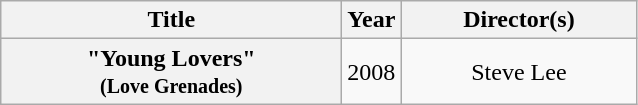<table class="wikitable plainrowheaders" style="text-align:center;">
<tr>
<th scope="col" style="width:220px">Title</th>
<th scope="col">Year</th>
<th scope="col" style="width:150px;">Director(s)</th>
</tr>
<tr>
<th scope="row">"Young Lovers"<br><small>(Love Grenades)</small></th>
<td>2008</td>
<td>Steve Lee</td>
</tr>
</table>
